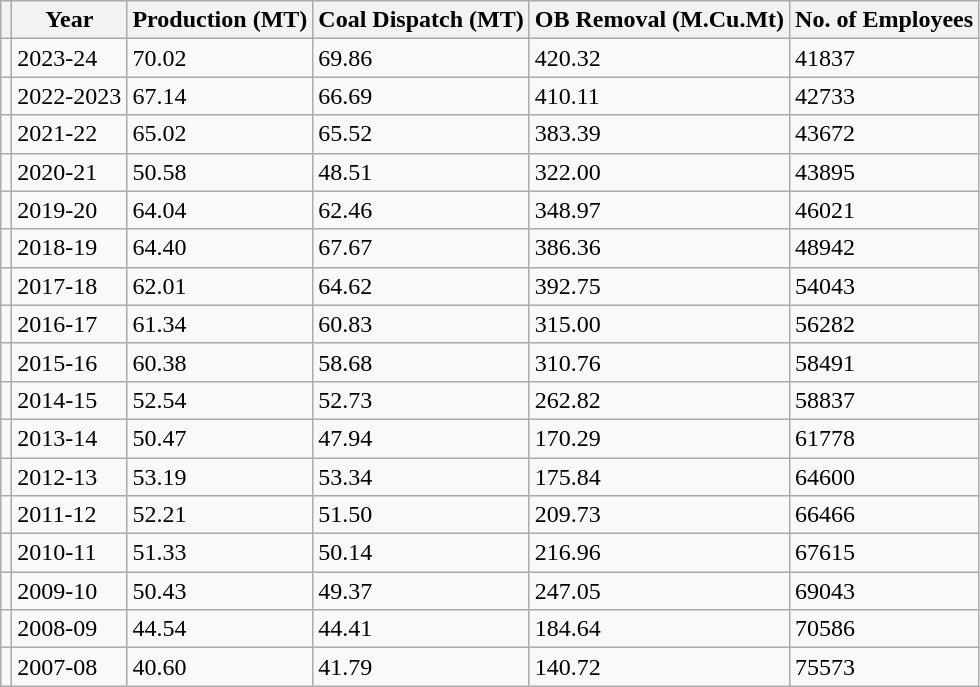<table class="wikitable">
<tr>
<th></th>
<th>Year</th>
<th>Production (MT)</th>
<th>Coal Dispatch (MT)</th>
<th>OB Removal (M.Cu.Mt)</th>
<th>No. of Employees</th>
</tr>
<tr>
<td></td>
<td>2023-24</td>
<td>70.02</td>
<td>69.86</td>
<td>420.32</td>
<td>41837</td>
</tr>
<tr>
<td></td>
<td>2022-2023</td>
<td>67.14</td>
<td>66.69</td>
<td>410.11</td>
<td>42733</td>
</tr>
<tr>
<td></td>
<td>2021-22</td>
<td>65.02</td>
<td>65.52</td>
<td>383.39</td>
<td>43672</td>
</tr>
<tr>
<td></td>
<td>2020-21</td>
<td>50.58</td>
<td>48.51</td>
<td>322.00</td>
<td>43895</td>
</tr>
<tr>
<td></td>
<td>2019-20</td>
<td>64.04</td>
<td>62.46</td>
<td>348.97</td>
<td>46021</td>
</tr>
<tr>
<td></td>
<td>2018-19</td>
<td>64.40</td>
<td>67.67</td>
<td>386.36</td>
<td>48942</td>
</tr>
<tr>
<td></td>
<td>2017-18</td>
<td>62.01</td>
<td>64.62</td>
<td>392.75</td>
<td>54043</td>
</tr>
<tr>
<td></td>
<td>2016-17</td>
<td>61.34</td>
<td>60.83</td>
<td>315.00</td>
<td>56282</td>
</tr>
<tr>
<td></td>
<td>2015-16</td>
<td>60.38</td>
<td>58.68</td>
<td>310.76</td>
<td>58491</td>
</tr>
<tr>
<td></td>
<td>2014-15</td>
<td>52.54</td>
<td>52.73</td>
<td>262.82</td>
<td>58837</td>
</tr>
<tr>
<td></td>
<td>2013-14</td>
<td>50.47</td>
<td>47.94</td>
<td>170.29</td>
<td>61778</td>
</tr>
<tr>
<td></td>
<td>2012-13</td>
<td>53.19</td>
<td>53.34</td>
<td>175.84</td>
<td>64600</td>
</tr>
<tr>
<td></td>
<td>2011-12</td>
<td>52.21</td>
<td>51.50</td>
<td>209.73</td>
<td>66466</td>
</tr>
<tr>
<td></td>
<td>2010-11</td>
<td>51.33</td>
<td>50.14</td>
<td>216.96</td>
<td>67615</td>
</tr>
<tr>
<td></td>
<td>2009-10</td>
<td>50.43</td>
<td>49.37</td>
<td>247.05</td>
<td>69043</td>
</tr>
<tr>
<td></td>
<td>2008-09</td>
<td>44.54</td>
<td>44.41</td>
<td>184.64</td>
<td>70586</td>
</tr>
<tr>
<td></td>
<td>2007-08</td>
<td>40.60</td>
<td>41.79</td>
<td>140.72</td>
<td>75573</td>
</tr>
</table>
